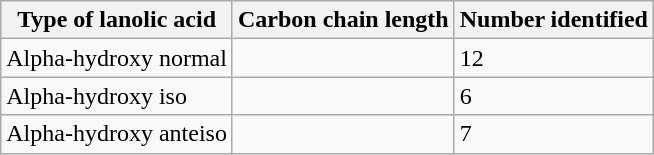<table class="wikitable">
<tr>
<th>Type of lanolic acid</th>
<th>Carbon chain length</th>
<th>Number identified</th>
</tr>
<tr>
<td>Alpha-hydroxy normal</td>
<td></td>
<td>12</td>
</tr>
<tr>
<td>Alpha-hydroxy iso</td>
<td></td>
<td>6</td>
</tr>
<tr>
<td>Alpha-hydroxy anteiso</td>
<td></td>
<td>7</td>
</tr>
</table>
